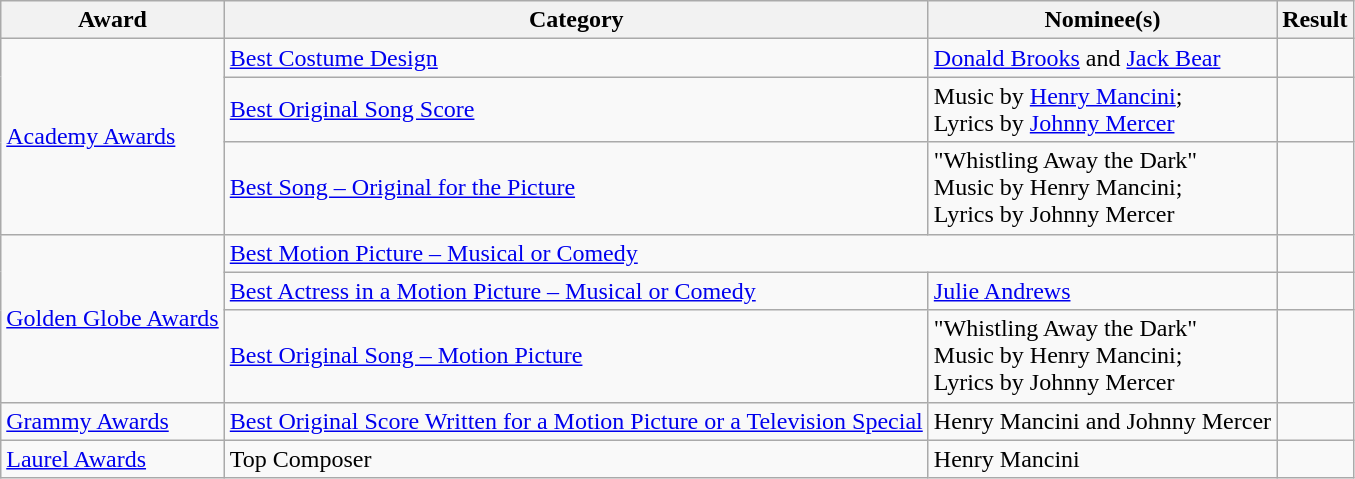<table class="wikitable plainrowheaders">
<tr>
<th>Award</th>
<th>Category</th>
<th>Nominee(s)</th>
<th>Result</th>
</tr>
<tr>
<td rowspan="3"><a href='#'>Academy Awards</a></td>
<td><a href='#'>Best Costume Design</a></td>
<td><a href='#'>Donald Brooks</a> and <a href='#'>Jack Bear</a></td>
<td></td>
</tr>
<tr>
<td><a href='#'>Best Original Song Score</a></td>
<td>Music by <a href='#'>Henry Mancini</a>; <br> Lyrics by <a href='#'>Johnny Mercer</a></td>
<td></td>
</tr>
<tr>
<td><a href='#'>Best Song – Original for the Picture</a></td>
<td>"Whistling Away the Dark" <br> Music by Henry Mancini; <br> Lyrics by Johnny Mercer</td>
<td></td>
</tr>
<tr>
<td rowspan="3"><a href='#'>Golden Globe Awards</a></td>
<td colspan="2"><a href='#'>Best Motion Picture – Musical or Comedy</a></td>
<td></td>
</tr>
<tr>
<td><a href='#'>Best Actress in a Motion Picture – Musical or Comedy</a></td>
<td><a href='#'>Julie Andrews</a></td>
<td></td>
</tr>
<tr>
<td><a href='#'>Best Original Song – Motion Picture</a></td>
<td>"Whistling Away the Dark" <br> Music by Henry Mancini; <br> Lyrics by Johnny Mercer</td>
<td></td>
</tr>
<tr>
<td><a href='#'>Grammy Awards</a></td>
<td><a href='#'>Best Original Score Written for a Motion Picture or a Television Special</a></td>
<td>Henry Mancini and Johnny Mercer</td>
<td></td>
</tr>
<tr>
<td><a href='#'>Laurel Awards</a></td>
<td>Top Composer</td>
<td>Henry Mancini</td>
<td></td>
</tr>
</table>
